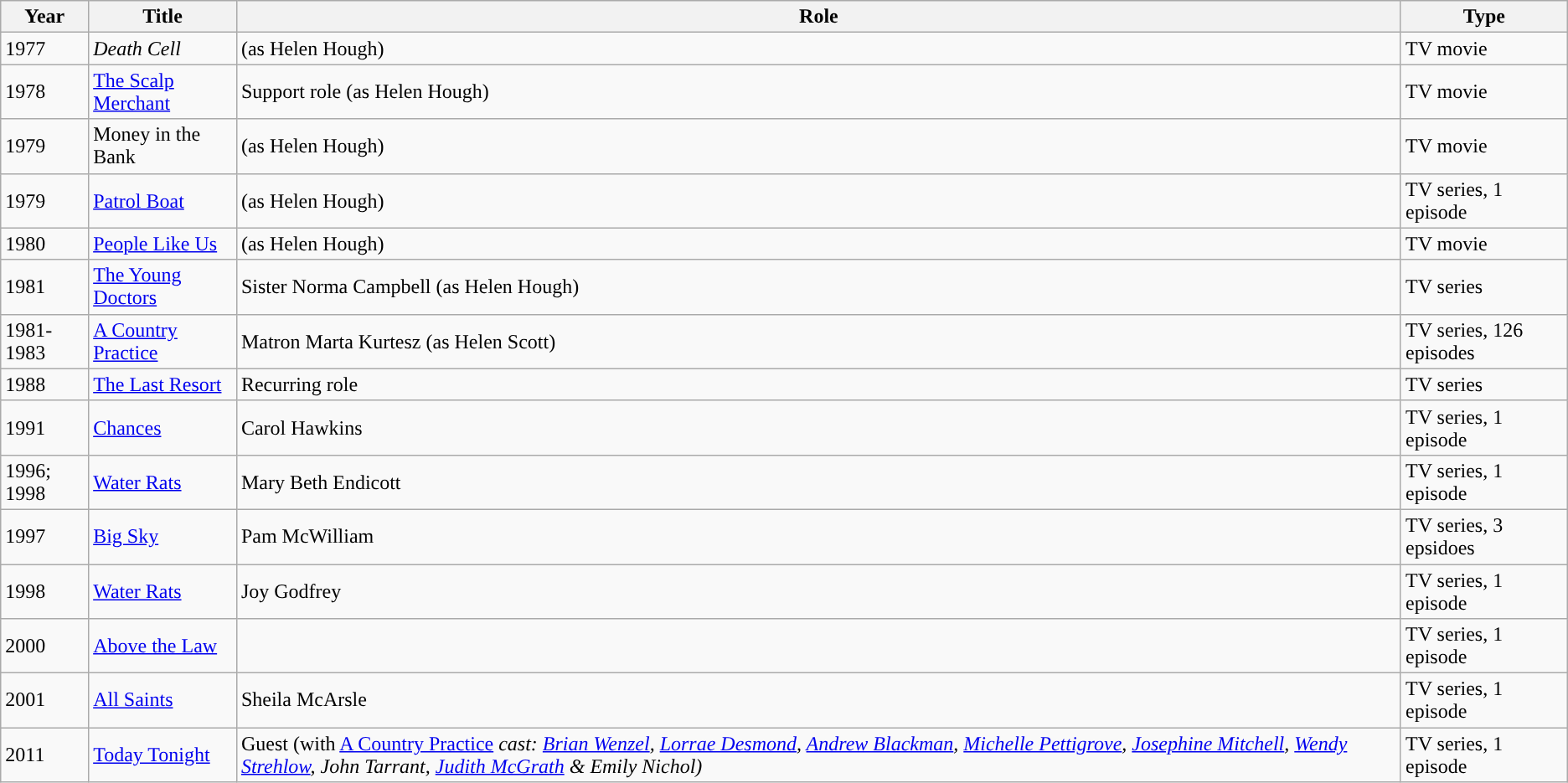<table class="wikitable">
<tr>
<th>Year</th>
<th>Title</th>
<th>Role</th>
<th>Type</th>
</tr>
<tr>
<td>1977</td>
<td><em>Death Cell</td>
<td>(as Helen Hough)</td>
<td>TV movie</td>
</tr>
<tr>
<td>1978</td>
<td></em><a href='#'>The Scalp Merchant</a><em></td>
<td>Support role (as Helen Hough)</td>
<td>TV movie</td>
</tr>
<tr>
<td>1979</td>
<td></em>Money in the Bank<em></td>
<td>(as Helen Hough)</td>
<td>TV movie</td>
</tr>
<tr>
<td>1979</td>
<td></em><a href='#'>Patrol Boat</a><em></td>
<td>(as Helen Hough)</td>
<td>TV series, 1 episode</td>
</tr>
<tr>
<td>1980</td>
<td></em><a href='#'>People Like Us</a><em></td>
<td>(as Helen Hough)</td>
<td>TV movie</td>
</tr>
<tr>
<td>1981</td>
<td></em><a href='#'>The Young Doctors</a><em></td>
<td>Sister Norma Campbell (as Helen Hough)</td>
<td>TV series</td>
</tr>
<tr>
<td>1981-1983</td>
<td></em><a href='#'>A Country Practice</a><em></td>
<td>Matron Marta Kurtesz (as Helen Scott)</td>
<td>TV series, 126 episodes</td>
</tr>
<tr>
<td>1988</td>
<td></em><a href='#'>The Last Resort</a><em></td>
<td>Recurring role</td>
<td>TV series</td>
</tr>
<tr>
<td>1991</td>
<td></em><a href='#'>Chances</a><em></td>
<td>Carol Hawkins</td>
<td>TV series, 1 episode</td>
</tr>
<tr>
<td>1996; 1998</td>
<td></em><a href='#'>Water Rats</a><em></td>
<td>Mary Beth Endicott</td>
<td>TV series, 1 episode</td>
</tr>
<tr>
<td>1997</td>
<td></em><a href='#'>Big Sky</a><em></td>
<td>Pam McWilliam</td>
<td>TV series, 3 epsidoes</td>
</tr>
<tr>
<td>1998</td>
<td></em><a href='#'>Water Rats</a><em></td>
<td>Joy Godfrey</td>
<td>TV series, 1 episode</td>
</tr>
<tr>
<td>2000</td>
<td></em><a href='#'>Above the Law</a><em></td>
<td></td>
<td>TV series, 1 episode</td>
</tr>
<tr>
<td>2001</td>
<td></em><a href='#'>All Saints</a><em></td>
<td>Sheila McArsle</td>
<td>TV series, 1 episode</td>
</tr>
<tr>
<td>2011</td>
<td></em><a href='#'>Today Tonight</a><em></td>
<td>Guest (with </em><a href='#'>A Country Practice</a><em> cast: <a href='#'>Brian Wenzel</a>, <a href='#'>Lorrae Desmond</a>, <a href='#'>Andrew Blackman</a>, <a href='#'>Michelle Pettigrove</a>, <a href='#'>Josephine Mitchell</a>, <a href='#'>Wendy Strehlow</a>, John Tarrant, <a href='#'>Judith McGrath</a> & Emily Nichol)</td>
<td>TV series, 1 episode</td>
</tr>
</table>
